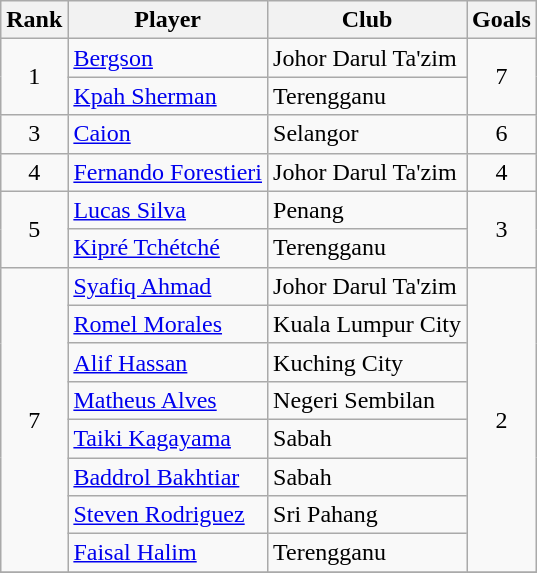<table class="wikitable" style="text-align:center">
<tr>
<th>Rank</th>
<th>Player</th>
<th>Club</th>
<th>Goals</th>
</tr>
<tr>
<td rowspan=2>1</td>
<td style="text-align:left;"> <a href='#'>Bergson</a></td>
<td style="text-align:left;">Johor Darul Ta'zim</td>
<td rowspan=2>7</td>
</tr>
<tr>
<td style="text-align:left;"> <a href='#'>Kpah Sherman</a></td>
<td style="text-align:left;">Terengganu</td>
</tr>
<tr>
<td>3</td>
<td style="text-align:left;"> <a href='#'>Caion</a></td>
<td style="text-align:left;">Selangor</td>
<td>6</td>
</tr>
<tr>
<td>4</td>
<td style="text-align:left;"> <a href='#'>Fernando Forestieri</a></td>
<td style="text-align:left;">Johor Darul Ta'zim</td>
<td>4</td>
</tr>
<tr>
<td rowspan=2>5</td>
<td style="text-align:left;"> <a href='#'>Lucas Silva</a></td>
<td style="text-align:left;">Penang</td>
<td rowspan=2>3</td>
</tr>
<tr>
<td style="text-align:left;"> <a href='#'>Kipré Tchétché</a></td>
<td style="text-align:left;">Terengganu</td>
</tr>
<tr>
<td rowspan=8>7</td>
<td style="text-align:left;"> <a href='#'>Syafiq Ahmad</a></td>
<td style="text-align:left;">Johor Darul Ta'zim</td>
<td rowspan=8>2</td>
</tr>
<tr>
<td style="text-align:left;"> <a href='#'>Romel Morales</a></td>
<td style="text-align:left;">Kuala Lumpur City</td>
</tr>
<tr>
<td style="text-align:left;"> <a href='#'>Alif Hassan</a></td>
<td style="text-align:left;">Kuching City</td>
</tr>
<tr>
<td style="text-align:left;"> <a href='#'>Matheus Alves</a></td>
<td style="text-align:left;">Negeri Sembilan</td>
</tr>
<tr>
<td style="text-align:left;"> <a href='#'>Taiki Kagayama</a></td>
<td style="text-align:left;">Sabah</td>
</tr>
<tr>
<td style="text-align:left;"> <a href='#'>Baddrol Bakhtiar</a></td>
<td style="text-align:left;">Sabah</td>
</tr>
<tr>
<td style="text-align:left;"> <a href='#'>Steven Rodriguez</a></td>
<td style="text-align:left;">Sri Pahang</td>
</tr>
<tr>
<td style="text-align:left;"> <a href='#'>Faisal Halim</a></td>
<td style="text-align:left;">Terengganu</td>
</tr>
<tr>
</tr>
</table>
